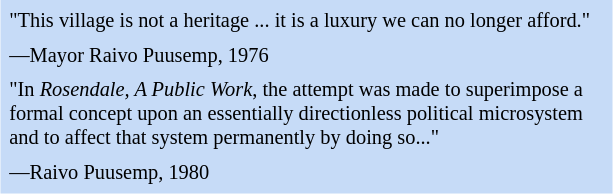<table class="toccolours" style="float: right; clear: right; margin-left: 1em; margin-right: 2em; margin-bottom: 2em; font-size: 85%; background:#c6dbf7; color:black; width:30em; max-width: 40%;" cellspacing="5">
<tr>
<td style="text-align: left;">"This village is not a heritage ... it is a luxury we can no longer afford."</td>
</tr>
<tr>
<td style="text-align: left;">—Mayor Raivo Puusemp, 1976</td>
</tr>
<tr>
<td style="text-align: left;">"In <em>Rosendale, A Public Work</em>, the attempt was made to superimpose a formal concept upon an essentially directionless political microsystem and to affect that system permanently by doing so..."</td>
</tr>
<tr>
<td style="text-align: left;">—Raivo Puusemp, 1980</td>
</tr>
</table>
